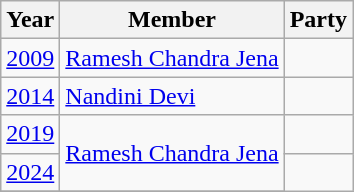<table class="wikitable sortable">
<tr>
<th>Year</th>
<th>Member</th>
<th colspan=2>Party</th>
</tr>
<tr>
<td><a href='#'>2009</a></td>
<td><a href='#'>Ramesh Chandra Jena</a></td>
<td></td>
</tr>
<tr>
<td><a href='#'>2014</a></td>
<td><a href='#'>Nandini Devi</a></td>
<td></td>
</tr>
<tr>
<td><a href='#'>2019</a></td>
<td rowspan=2><a href='#'>Ramesh Chandra Jena</a></td>
<td></td>
</tr>
<tr>
<td><a href='#'>2024</a></td>
</tr>
<tr>
</tr>
</table>
